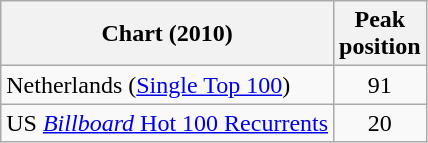<table class="wikitable plainrowheaders sortable">
<tr>
<th align="left">Chart (2010)</th>
<th align="center">Peak<br>position</th>
</tr>
<tr>
<td>Netherlands (<a href='#'>Single Top 100</a>)</td>
<td align="center">91</td>
</tr>
<tr>
<td>US <a href='#'><em>Billboard</em> Hot 100 Recurrents</a></td>
<td align="center">20</td>
</tr>
</table>
